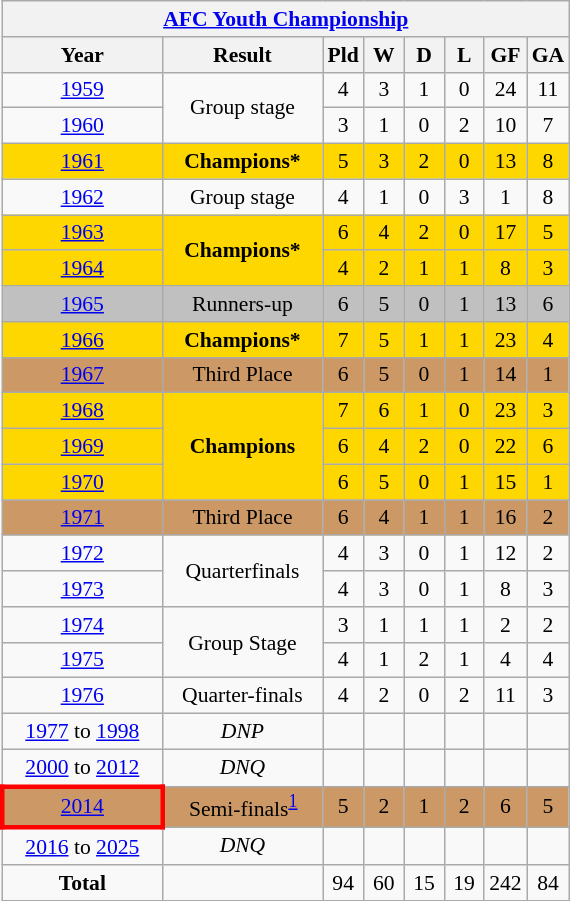<table class="wikitable" style="text-align: center;font-size:90%;">
<tr>
<th colspan=8><a href='#'>AFC Youth Championship</a></th>
</tr>
<tr>
<th width=100>Year</th>
<th width=100>Result</th>
<th width=20>Pld</th>
<th width=20>W</th>
<th width=20>D</th>
<th width=20>L</th>
<th width=20>GF</th>
<th width=20>GA</th>
</tr>
<tr>
<td> <a href='#'>1959</a></td>
<td rowspan=2>Group stage</td>
<td>4</td>
<td>3</td>
<td>1</td>
<td>0</td>
<td>24</td>
<td>11</td>
</tr>
<tr>
<td> <a href='#'>1960</a></td>
<td>3</td>
<td>1</td>
<td>0</td>
<td>2</td>
<td>10</td>
<td>7</td>
</tr>
<tr bgcolor=gold>
<td> <a href='#'>1961</a></td>
<td><strong>Champions*</strong></td>
<td>5</td>
<td>3</td>
<td>2</td>
<td>0</td>
<td>13</td>
<td>8</td>
</tr>
<tr>
<td> <a href='#'>1962</a></td>
<td>Group stage</td>
<td>4</td>
<td>1</td>
<td>0</td>
<td>3</td>
<td>1</td>
<td>8</td>
</tr>
<tr bgcolor=gold>
<td> <a href='#'>1963</a></td>
<td rowspan =2><strong>Champions*</strong></td>
<td>6</td>
<td>4</td>
<td>2</td>
<td>0</td>
<td>17</td>
<td>5</td>
</tr>
<tr bgcolor=gold>
<td> <a href='#'>1964</a></td>
<td>4</td>
<td>2</td>
<td>1</td>
<td>1</td>
<td>8</td>
<td>3</td>
</tr>
<tr bgcolor=silver>
<td> <a href='#'>1965</a></td>
<td>Runners-up</td>
<td>6</td>
<td>5</td>
<td>0</td>
<td>1</td>
<td>13</td>
<td>6</td>
</tr>
<tr bgcolor=gold>
<td> <a href='#'>1966</a></td>
<td><strong>Champions*</strong></td>
<td>7</td>
<td>5</td>
<td>1</td>
<td>1</td>
<td>23</td>
<td>4</td>
</tr>
<tr bgcolor="#cc9966">
<td> <a href='#'>1967</a></td>
<td>Third Place</td>
<td>6</td>
<td>5</td>
<td>0</td>
<td>1</td>
<td>14</td>
<td>1</td>
</tr>
<tr bgcolor=gold>
<td> <a href='#'>1968</a></td>
<td rowspan=3><strong>Champions</strong></td>
<td>7</td>
<td>6</td>
<td>1</td>
<td>0</td>
<td>23</td>
<td>3</td>
</tr>
<tr bgcolor=gold>
<td> <a href='#'>1969</a></td>
<td>6</td>
<td>4</td>
<td>2</td>
<td>0</td>
<td>22</td>
<td>6</td>
</tr>
<tr bgcolor=gold>
<td> <a href='#'>1970</a></td>
<td>6</td>
<td>5</td>
<td>0</td>
<td>1</td>
<td>15</td>
<td>1</td>
</tr>
<tr bgcolor="#cc9966">
<td> <a href='#'>1971</a></td>
<td>Third Place</td>
<td>6</td>
<td>4</td>
<td>1</td>
<td>1</td>
<td>16</td>
<td>2</td>
</tr>
<tr>
<td> <a href='#'>1972</a></td>
<td rowspan=2>Quarterfinals</td>
<td>4</td>
<td>3</td>
<td>0</td>
<td>1</td>
<td>12</td>
<td>2</td>
</tr>
<tr>
<td> <a href='#'>1973</a></td>
<td>4</td>
<td>3</td>
<td>0</td>
<td>1</td>
<td>8</td>
<td>3</td>
</tr>
<tr>
<td> <a href='#'>1974</a></td>
<td rowspan=2>Group Stage</td>
<td>3</td>
<td>1</td>
<td>1</td>
<td>1</td>
<td>2</td>
<td>2</td>
</tr>
<tr>
<td> <a href='#'>1975</a></td>
<td>4</td>
<td>1</td>
<td>2</td>
<td>1</td>
<td>4</td>
<td>4</td>
</tr>
<tr>
<td> <a href='#'>1976</a></td>
<td>Quarter-finals</td>
<td>4</td>
<td>2</td>
<td>0</td>
<td>2</td>
<td>11</td>
<td>3</td>
</tr>
<tr>
<td> <a href='#'>1977</a> to  <a href='#'>1998</a></td>
<td><em>DNP</em></td>
<td></td>
<td></td>
<td></td>
<td></td>
<td></td>
<td></td>
</tr>
<tr>
<td> <a href='#'>2000</a> to  <a href='#'>2012</a></td>
<td><em>DNQ</em></td>
<td></td>
<td></td>
<td></td>
<td></td>
<td></td>
<td></td>
</tr>
<tr bgcolor="#cc9966">
<td style="border: 3px solid red"> <a href='#'>2014</a></td>
<td>Semi-finals<sup><a href='#'>1</a></sup></td>
<td>5</td>
<td>2</td>
<td>1</td>
<td>2</td>
<td>6</td>
<td>5</td>
</tr>
<tr>
<td> <a href='#'>2016</a> to  <a href='#'>2025</a></td>
<td><em>DNQ</em></td>
<td></td>
<td></td>
<td></td>
<td></td>
<td></td>
<td></td>
</tr>
<tr>
<td><strong>Total</strong></td>
<td></td>
<td>94</td>
<td>60</td>
<td>15</td>
<td>19</td>
<td>242</td>
<td>84</td>
</tr>
</table>
